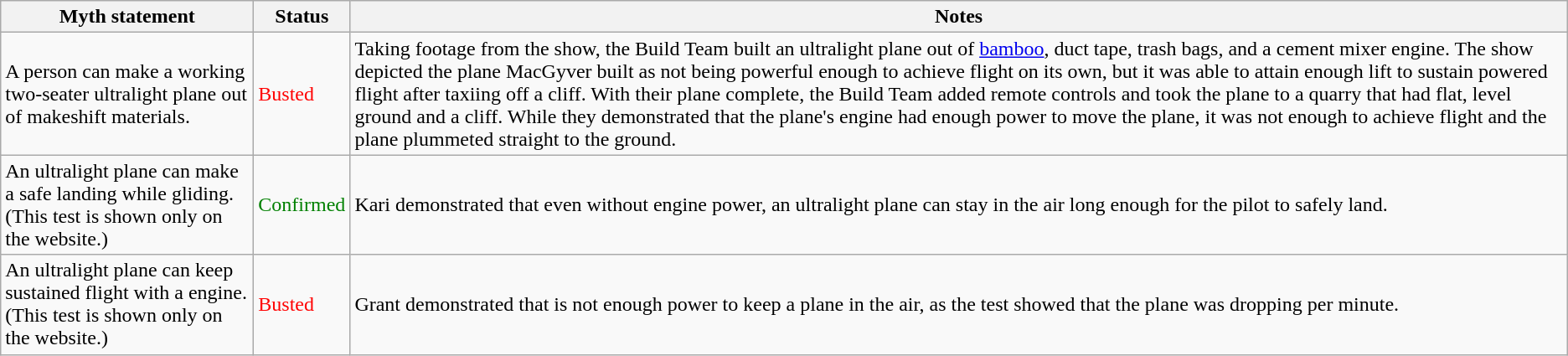<table class="wikitable plainrowheaders">
<tr>
<th>Myth statement</th>
<th>Status</th>
<th>Notes</th>
</tr>
<tr>
<td>A person can make a working two-seater ultralight plane out of makeshift materials.</td>
<td style="color:red">Busted</td>
<td>Taking footage from the show, the Build Team built an ultralight plane out of <a href='#'>bamboo</a>, duct tape, trash bags, and a cement mixer engine. The show depicted the plane MacGyver built as not being powerful enough to achieve flight on its own, but it was able to attain enough lift to sustain powered flight after taxiing off a cliff. With their plane complete, the Build Team added remote controls and took the plane to a quarry that had flat, level ground and a  cliff. While they demonstrated that the plane's engine had enough power to move the plane, it was not enough to achieve flight and the plane plummeted straight to the ground.</td>
</tr>
<tr>
<td>An ultralight plane can make a safe landing while gliding. (This test is shown only on the website.)</td>
<td style="color:green">Confirmed</td>
<td>Kari demonstrated that even without engine power, an ultralight plane can stay in the air long enough for the pilot to safely land.</td>
</tr>
<tr>
<td>An ultralight plane can keep sustained flight with a  engine. (This test is shown only on the website.)</td>
<td style="color:red">Busted</td>
<td>Grant demonstrated that  is not enough power to keep a plane in the air, as the test showed that the plane was dropping  per minute.</td>
</tr>
</table>
